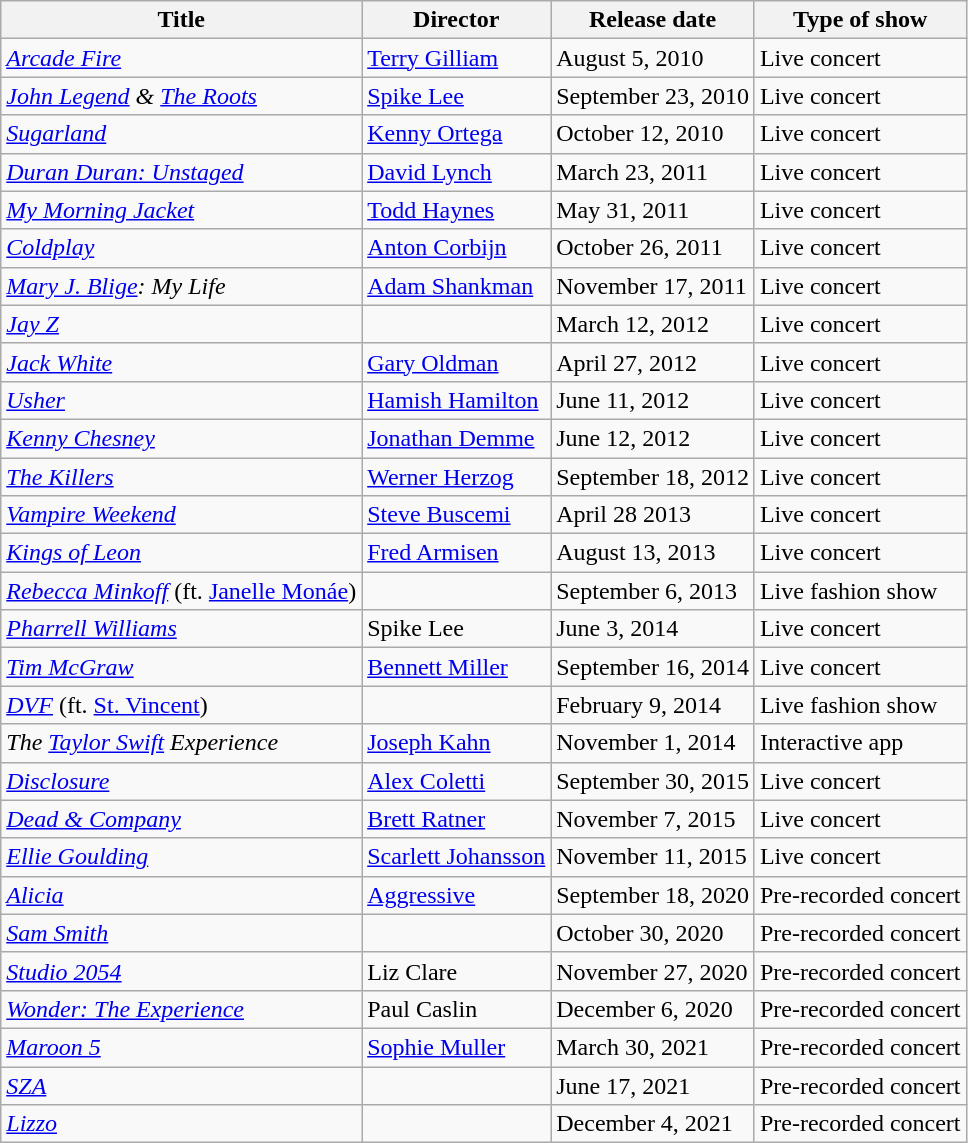<table class="wikitable">
<tr>
<th>Title</th>
<th>Director</th>
<th>Release date</th>
<th>Type of show</th>
</tr>
<tr>
<td><em><a href='#'>Arcade Fire</a></em></td>
<td><a href='#'>Terry Gilliam</a></td>
<td>August 5, 2010</td>
<td>Live concert</td>
</tr>
<tr>
<td><em><a href='#'>John Legend</a> & <a href='#'>The Roots</a></em></td>
<td><a href='#'>Spike Lee</a></td>
<td>September 23, 2010</td>
<td>Live concert</td>
</tr>
<tr>
<td><em><a href='#'>Sugarland</a></em></td>
<td><a href='#'>Kenny Ortega</a></td>
<td>October 12, 2010</td>
<td>Live concert</td>
</tr>
<tr>
<td><em><a href='#'>Duran Duran: Unstaged</a></em></td>
<td><a href='#'>David Lynch</a></td>
<td>March 23, 2011</td>
<td>Live concert</td>
</tr>
<tr>
<td><em><a href='#'>My Morning Jacket</a></em></td>
<td><a href='#'>Todd Haynes</a></td>
<td>May 31, 2011</td>
<td>Live concert</td>
</tr>
<tr>
<td><em><a href='#'>Coldplay</a></em></td>
<td><a href='#'>Anton Corbijn</a></td>
<td>October 26, 2011</td>
<td>Live concert</td>
</tr>
<tr>
<td><em><a href='#'>Mary J. Blige</a>: My Life</em></td>
<td><a href='#'>Adam Shankman</a></td>
<td>November 17, 2011</td>
<td>Live concert</td>
</tr>
<tr>
<td><em><a href='#'>Jay Z</a></em></td>
<td></td>
<td>March 12, 2012</td>
<td>Live concert</td>
</tr>
<tr>
<td><em><a href='#'>Jack White</a></em></td>
<td><a href='#'>Gary Oldman</a></td>
<td>April 27, 2012</td>
<td>Live concert</td>
</tr>
<tr>
<td><em><a href='#'>Usher</a></em></td>
<td><a href='#'>Hamish Hamilton</a></td>
<td>June 11, 2012</td>
<td>Live concert</td>
</tr>
<tr>
<td><em><a href='#'>Kenny Chesney</a></em></td>
<td><a href='#'>Jonathan Demme</a></td>
<td>June 12, 2012</td>
<td>Live concert</td>
</tr>
<tr>
<td><em><a href='#'>The Killers</a></em></td>
<td><a href='#'>Werner Herzog</a></td>
<td>September 18, 2012</td>
<td>Live concert</td>
</tr>
<tr>
<td><em><a href='#'>Vampire Weekend</a></em></td>
<td><a href='#'>Steve Buscemi</a></td>
<td>April 28 2013</td>
<td>Live concert</td>
</tr>
<tr>
<td><em><a href='#'>Kings of Leon</a></em></td>
<td><a href='#'>Fred Armisen</a></td>
<td>August 13, 2013</td>
<td>Live concert</td>
</tr>
<tr>
<td><em><a href='#'>Rebecca Minkoff</a></em> (ft. <a href='#'>Janelle Monáe</a>)</td>
<td></td>
<td>September 6, 2013</td>
<td>Live fashion show</td>
</tr>
<tr>
<td><em><a href='#'>Pharrell Williams</a></em></td>
<td>Spike Lee</td>
<td>June 3, 2014</td>
<td>Live concert</td>
</tr>
<tr>
<td><em><a href='#'>Tim McGraw</a></em></td>
<td><a href='#'>Bennett Miller</a></td>
<td>September 16, 2014</td>
<td>Live concert</td>
</tr>
<tr>
<td><em><a href='#'>DVF</a></em> (ft. <a href='#'>St. Vincent</a>)</td>
<td></td>
<td>February 9, 2014</td>
<td>Live fashion show</td>
</tr>
<tr>
<td><em>The <a href='#'>Taylor Swift</a> Experience</em></td>
<td><a href='#'>Joseph Kahn</a></td>
<td>November 1, 2014</td>
<td>Interactive app</td>
</tr>
<tr>
<td><em><a href='#'>Disclosure</a></em></td>
<td><a href='#'>Alex Coletti</a></td>
<td>September 30, 2015</td>
<td>Live concert</td>
</tr>
<tr>
<td><em><a href='#'>Dead & Company</a></em></td>
<td><a href='#'>Brett Ratner</a></td>
<td>November 7, 2015</td>
<td>Live concert</td>
</tr>
<tr>
<td><em><a href='#'>Ellie Goulding</a></em></td>
<td><a href='#'>Scarlett Johansson</a></td>
<td>November 11, 2015</td>
<td>Live concert</td>
</tr>
<tr>
<td><em><a href='#'>Alicia</a></em></td>
<td><a href='#'>Aggressive</a></td>
<td>September 18, 2020</td>
<td>Pre-recorded concert</td>
</tr>
<tr>
<td><em><a href='#'>Sam Smith</a></em></td>
<td></td>
<td>October 30, 2020</td>
<td>Pre-recorded concert</td>
</tr>
<tr>
<td><em><a href='#'>Studio 2054</a></em></td>
<td>Liz Clare</td>
<td>November 27, 2020</td>
<td>Pre-recorded concert</td>
</tr>
<tr>
<td><em><a href='#'>Wonder: The Experience</a></em></td>
<td>Paul Caslin</td>
<td>December 6, 2020</td>
<td>Pre-recorded concert</td>
</tr>
<tr>
<td><em><a href='#'>Maroon 5</a></em></td>
<td><a href='#'>Sophie Muller</a></td>
<td>March 30, 2021</td>
<td>Pre-recorded concert</td>
</tr>
<tr>
<td><em><a href='#'>SZA</a></em></td>
<td></td>
<td>June 17, 2021</td>
<td>Pre-recorded concert</td>
</tr>
<tr>
<td><em><a href='#'>Lizzo</a></em></td>
<td></td>
<td>December 4, 2021</td>
<td>Pre-recorded concert</td>
</tr>
</table>
